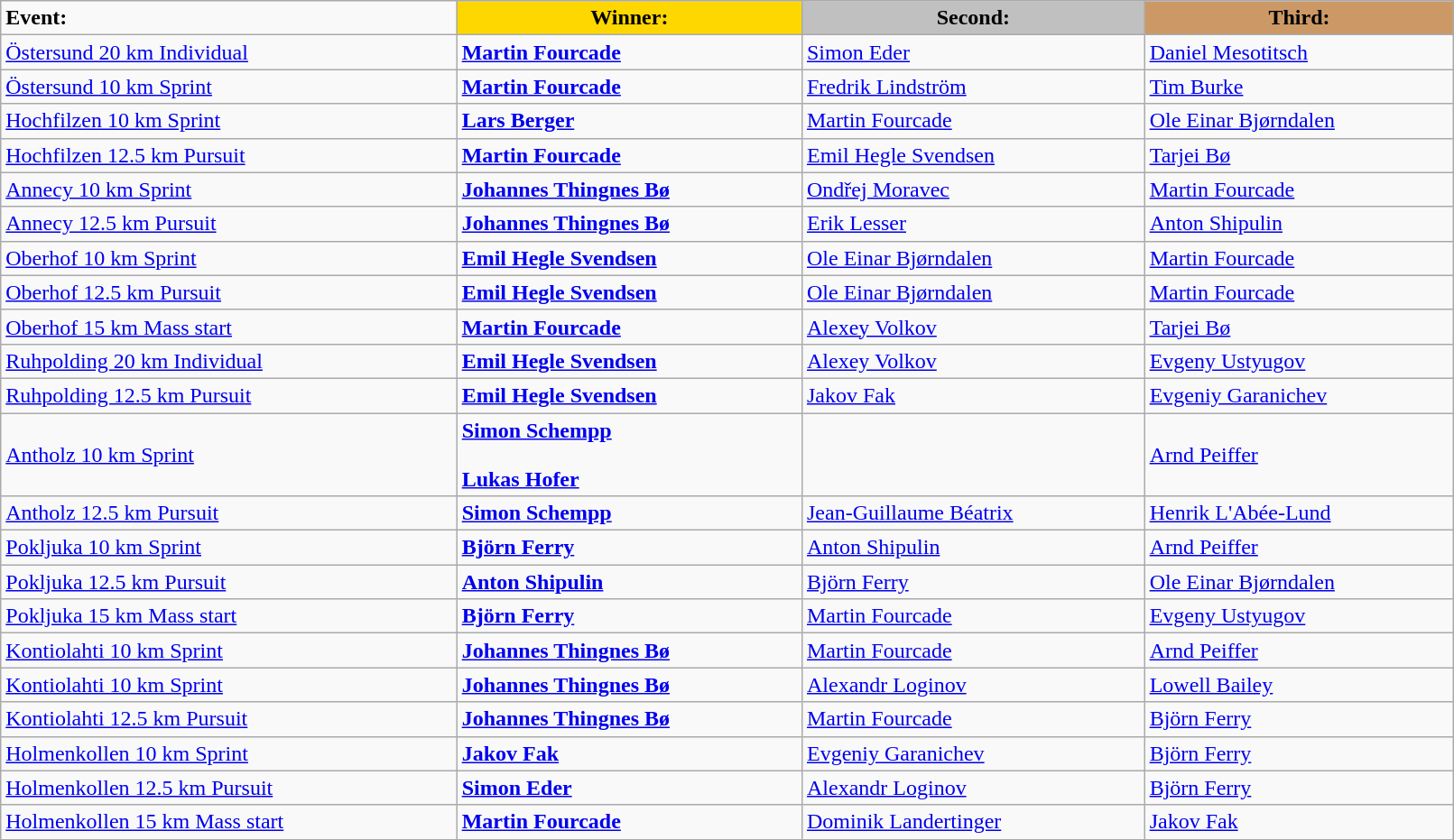<table class="wikitable" width=85%>
<tr>
<td><strong>Event:</strong></td>
<td style="text-align:center;background-color:gold;"><strong>Winner:</strong></td>
<td style="text-align:center;background-color:silver;"><strong>Second:</strong></td>
<td style="text-align:center;background-color:#CC9966;"><strong>Third:</strong></td>
</tr>
<tr>
<td><a href='#'>Östersund 20 km Individual</a><br></td>
<td><strong><a href='#'>Martin Fourcade</a></strong><br><small></small></td>
<td><a href='#'>Simon Eder</a><br><small></small></td>
<td><a href='#'>Daniel Mesotitsch</a><br><small></small></td>
</tr>
<tr>
<td><a href='#'>Östersund 10 km Sprint</a><br></td>
<td><strong><a href='#'>Martin Fourcade</a></strong><br><small></small></td>
<td><a href='#'>Fredrik Lindström</a><br><small></small></td>
<td><a href='#'>Tim Burke</a><br><small></small></td>
</tr>
<tr>
<td><a href='#'>Hochfilzen 10 km Sprint</a><br></td>
<td><strong><a href='#'>Lars Berger</a></strong><br><small></small></td>
<td><a href='#'>Martin Fourcade</a><br><small></small></td>
<td><a href='#'>Ole Einar Bjørndalen</a><br><small></small></td>
</tr>
<tr>
<td><a href='#'>Hochfilzen 12.5 km Pursuit</a><br></td>
<td><strong><a href='#'>Martin Fourcade</a></strong><br><small></small></td>
<td><a href='#'>Emil Hegle Svendsen</a><br><small></small></td>
<td><a href='#'>Tarjei Bø</a><br><small></small></td>
</tr>
<tr>
<td><a href='#'>Annecy 10 km Sprint</a><br></td>
<td><strong><a href='#'>Johannes Thingnes Bø</a></strong><br><small></small></td>
<td><a href='#'>Ondřej Moravec</a><br><small></small></td>
<td><a href='#'>Martin Fourcade</a><br><small></small></td>
</tr>
<tr>
<td><a href='#'>Annecy 12.5 km Pursuit</a><br></td>
<td><strong><a href='#'>Johannes Thingnes Bø</a></strong><br><small></small></td>
<td><a href='#'>Erik Lesser</a><br><small></small></td>
<td><a href='#'>Anton Shipulin</a><br><small></small></td>
</tr>
<tr>
<td><a href='#'>Oberhof 10 km Sprint</a><br></td>
<td><strong><a href='#'>Emil Hegle Svendsen</a></strong><br><small></small></td>
<td><a href='#'>Ole Einar Bjørndalen</a><br><small></small></td>
<td><a href='#'>Martin Fourcade</a><br><small></small></td>
</tr>
<tr>
<td><a href='#'>Oberhof 12.5 km Pursuit</a><br></td>
<td><strong><a href='#'>Emil Hegle Svendsen</a></strong><br><small></small></td>
<td><a href='#'>Ole Einar Bjørndalen</a><br><small></small></td>
<td><a href='#'>Martin Fourcade</a><br><small></small></td>
</tr>
<tr>
<td><a href='#'>Oberhof 15 km Mass start</a><br></td>
<td><strong><a href='#'>Martin Fourcade</a></strong><br><small></small></td>
<td><a href='#'>Alexey Volkov</a><br><small></small></td>
<td><a href='#'>Tarjei Bø</a><br><small></small></td>
</tr>
<tr>
<td><a href='#'>Ruhpolding 20 km Individual</a><br></td>
<td><strong><a href='#'>Emil Hegle Svendsen</a></strong><br><small></small></td>
<td><a href='#'>Alexey Volkov</a><br><small></small></td>
<td><a href='#'>Evgeny Ustyugov</a><br><small></small></td>
</tr>
<tr>
<td><a href='#'>Ruhpolding 12.5 km Pursuit</a><br></td>
<td><strong><a href='#'>Emil Hegle Svendsen</a></strong><br><small></small></td>
<td><a href='#'>Jakov Fak</a><br><small></small></td>
<td><a href='#'>Evgeniy Garanichev</a><br><small></small></td>
</tr>
<tr>
<td><a href='#'>Antholz 10 km Sprint</a><br></td>
<td><strong><a href='#'>Simon Schempp</a></strong><br><small></small><br><strong><a href='#'>Lukas Hofer</a></strong><br><small></small></td>
<td></td>
<td><a href='#'>Arnd Peiffer</a><br><small></small></td>
</tr>
<tr>
<td><a href='#'>Antholz 12.5 km Pursuit</a><br></td>
<td><strong><a href='#'>Simon Schempp</a></strong><br><small></small></td>
<td><a href='#'>Jean-Guillaume Béatrix</a><br><small></small></td>
<td><a href='#'>Henrik L'Abée-Lund</a><br><small></small></td>
</tr>
<tr>
<td><a href='#'>Pokljuka 10 km Sprint</a><br></td>
<td><strong><a href='#'>Björn Ferry</a></strong><br><small></small></td>
<td><a href='#'>Anton Shipulin</a><br><small></small></td>
<td><a href='#'>Arnd Peiffer</a><br><small></small></td>
</tr>
<tr>
<td><a href='#'>Pokljuka 12.5 km Pursuit</a><br></td>
<td><strong><a href='#'>Anton Shipulin</a></strong><br><small></small></td>
<td><a href='#'>Björn Ferry</a><br><small></small></td>
<td><a href='#'>Ole Einar Bjørndalen</a><br><small></small></td>
</tr>
<tr>
<td><a href='#'>Pokljuka 15 km Mass start</a><br></td>
<td><strong><a href='#'>Björn Ferry</a></strong><br><small></small></td>
<td><a href='#'>Martin Fourcade</a><br><small></small></td>
<td><a href='#'>Evgeny Ustyugov</a><br><small></small></td>
</tr>
<tr>
<td><a href='#'>Kontiolahti 10 km Sprint</a><br></td>
<td><strong><a href='#'>Johannes Thingnes Bø</a></strong><br><small></small></td>
<td><a href='#'>Martin Fourcade</a><br><small></small></td>
<td><a href='#'>Arnd Peiffer</a><br><small></small></td>
</tr>
<tr>
<td><a href='#'>Kontiolahti 10 km Sprint</a><br></td>
<td><strong><a href='#'>Johannes Thingnes Bø</a></strong><br><small></small></td>
<td><a href='#'>Alexandr Loginov</a><br><small></small></td>
<td><a href='#'>Lowell Bailey</a><br><small></small></td>
</tr>
<tr>
<td><a href='#'>Kontiolahti 12.5 km Pursuit</a><br></td>
<td><strong><a href='#'>Johannes Thingnes Bø</a></strong><br><small></small></td>
<td><a href='#'>Martin Fourcade</a><br><small></small></td>
<td><a href='#'>Björn Ferry</a><br><small></small></td>
</tr>
<tr>
<td><a href='#'>Holmenkollen 10 km Sprint</a><br></td>
<td><strong><a href='#'>Jakov Fak</a></strong><br><small></small></td>
<td><a href='#'>Evgeniy Garanichev</a><br><small></small></td>
<td><a href='#'>Björn Ferry</a><br><small></small></td>
</tr>
<tr>
<td><a href='#'>Holmenkollen 12.5 km Pursuit</a><br></td>
<td><strong><a href='#'>Simon Eder</a></strong><br><small></small></td>
<td><a href='#'>Alexandr Loginov</a><br><small></small></td>
<td><a href='#'>Björn Ferry</a><br><small></small></td>
</tr>
<tr>
<td><a href='#'>Holmenkollen 15 km Mass start</a><br></td>
<td><strong><a href='#'>Martin Fourcade</a></strong><br><small></small></td>
<td><a href='#'>Dominik Landertinger</a><br><small></small></td>
<td><a href='#'>Jakov Fak</a><br><small></small></td>
</tr>
</table>
